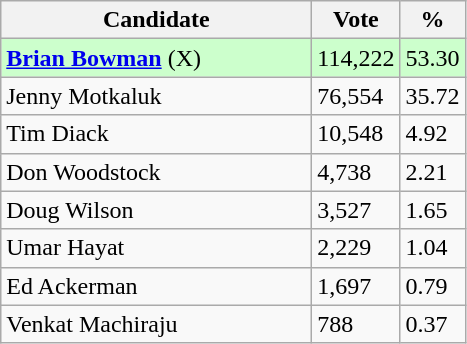<table class="wikitable sortable">
<tr>
<th width="200px">Candidate</th>
<th width="50px">Vote</th>
<th width="30px">%</th>
</tr>
<tr style="text-align:left; background:#cfc;">
<td><strong><a href='#'>Brian Bowman</a></strong> (X)</td>
<td>114,222</td>
<td>53.30</td>
</tr>
<tr>
<td>Jenny Motkaluk</td>
<td>76,554</td>
<td>35.72</td>
</tr>
<tr>
<td>Tim Diack</td>
<td>10,548</td>
<td>4.92</td>
</tr>
<tr>
<td>Don Woodstock</td>
<td>4,738</td>
<td>2.21</td>
</tr>
<tr>
<td>Doug Wilson</td>
<td>3,527</td>
<td>1.65</td>
</tr>
<tr>
<td>Umar Hayat</td>
<td>2,229</td>
<td>1.04</td>
</tr>
<tr>
<td>Ed Ackerman</td>
<td>1,697</td>
<td>0.79</td>
</tr>
<tr>
<td>Venkat Machiraju</td>
<td>788</td>
<td>0.37</td>
</tr>
</table>
